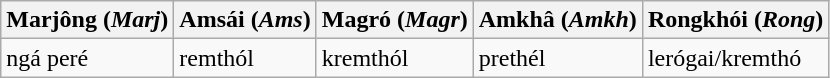<table class="wikitable">
<tr>
<th>Marjông (<em>Marj</em>)</th>
<th>Amsái (<em>Ams</em>)</th>
<th>Magró (<em>Magr</em>)</th>
<th>Amkhâ (<em>Amkh</em>)</th>
<th>Rongkhói (<em>Rong</em>)</th>
</tr>
<tr>
<td>ngá peré</td>
<td>remthól</td>
<td>kremthól</td>
<td>prethél</td>
<td>lerógai/kremthó</td>
</tr>
</table>
